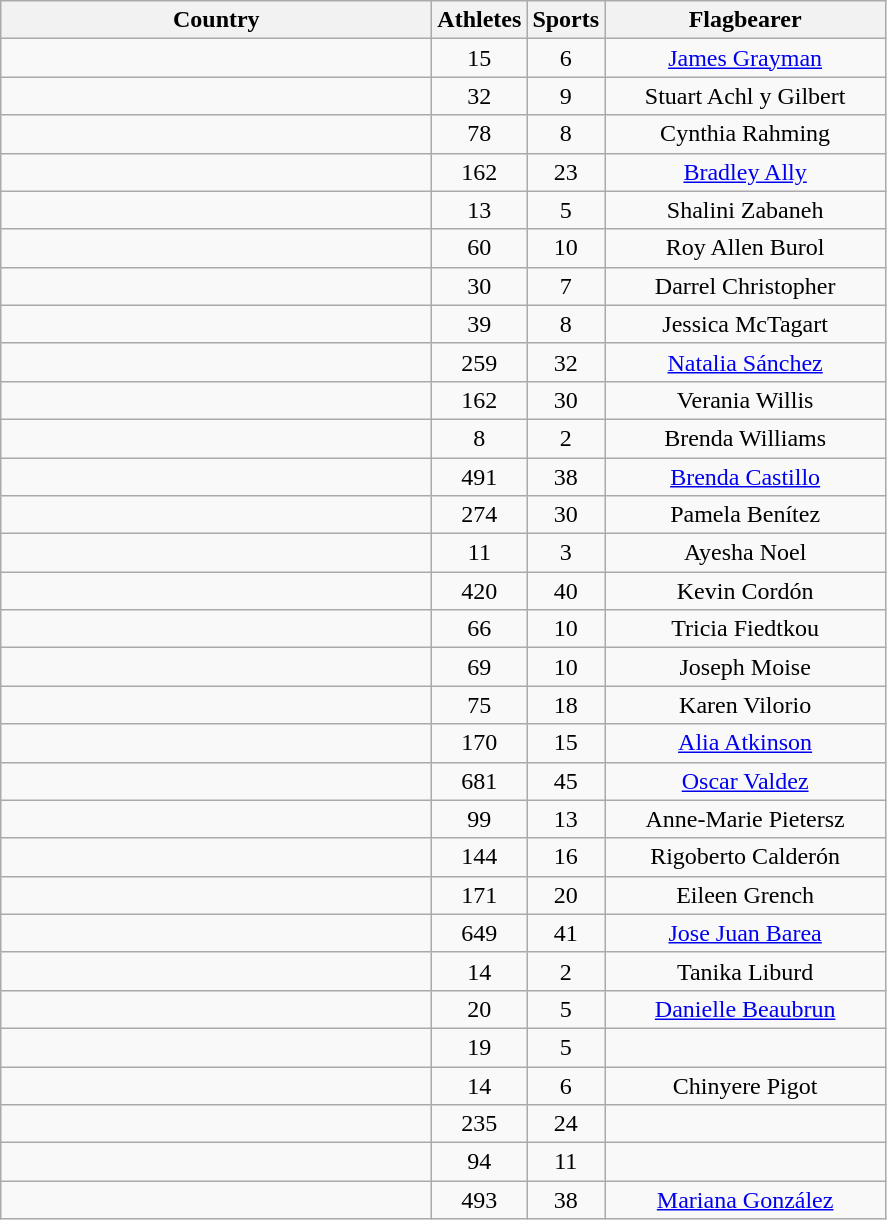<table class="wikitable" style="text-align:center">
<tr>
<th style="width:280px;">Country</th>
<th>Athletes</th>
<th>Sports</th>
<th style="width:180px;">Flagbearer</th>
</tr>
<tr>
<td align=left></td>
<td>15</td>
<td>6</td>
<td><a href='#'>James Grayman</a></td>
</tr>
<tr>
<td align=left></td>
<td>32</td>
<td>9</td>
<td>Stuart Achl y Gilbert</td>
</tr>
<tr>
<td align=left></td>
<td>78</td>
<td>8</td>
<td>Cynthia Rahming</td>
</tr>
<tr>
<td align=left></td>
<td>162</td>
<td>23</td>
<td><a href='#'>Bradley Ally</a></td>
</tr>
<tr>
<td align=left></td>
<td>13</td>
<td>5</td>
<td>Shalini Zabaneh</td>
</tr>
<tr>
<td align=left></td>
<td>60</td>
<td>10</td>
<td>Roy Allen Burol</td>
</tr>
<tr>
<td align=left></td>
<td>30</td>
<td>7</td>
<td>Darrel Christopher</td>
</tr>
<tr>
<td align=left></td>
<td>39</td>
<td>8</td>
<td>Jessica McTagart</td>
</tr>
<tr>
<td align=left></td>
<td>259</td>
<td>32</td>
<td><a href='#'>Natalia Sánchez</a></td>
</tr>
<tr>
<td align=left></td>
<td>162</td>
<td>30</td>
<td>Verania Willis</td>
</tr>
<tr>
<td align=left></td>
<td>8</td>
<td>2</td>
<td>Brenda Williams</td>
</tr>
<tr>
<td align=left></td>
<td>491</td>
<td>38</td>
<td><a href='#'>Brenda Castillo</a></td>
</tr>
<tr>
<td align=left></td>
<td>274</td>
<td>30</td>
<td>Pamela Benítez</td>
</tr>
<tr>
<td align=left></td>
<td>11</td>
<td>3</td>
<td>Ayesha Noel</td>
</tr>
<tr>
<td align=left></td>
<td>420</td>
<td>40</td>
<td>Kevin Cordón</td>
</tr>
<tr>
<td align=left></td>
<td>66</td>
<td>10</td>
<td>Tricia Fiedtkou</td>
</tr>
<tr>
<td align=left></td>
<td>69</td>
<td>10</td>
<td>Joseph Moise</td>
</tr>
<tr>
<td align=left></td>
<td>75</td>
<td>18</td>
<td>Karen Vilorio</td>
</tr>
<tr>
<td align=left></td>
<td>170</td>
<td>15</td>
<td><a href='#'>Alia Atkinson</a></td>
</tr>
<tr>
<td align=left></td>
<td>681</td>
<td>45</td>
<td><a href='#'>Oscar Valdez</a></td>
</tr>
<tr>
<td align=left></td>
<td>99</td>
<td>13</td>
<td>Anne-Marie Pietersz</td>
</tr>
<tr>
<td align=left></td>
<td>144</td>
<td>16</td>
<td>Rigoberto Calderón</td>
</tr>
<tr>
<td align=left></td>
<td>171</td>
<td>20</td>
<td>Eileen Grench</td>
</tr>
<tr>
<td align=left></td>
<td>649</td>
<td>41</td>
<td><a href='#'>Jose Juan Barea</a></td>
</tr>
<tr>
<td align=left></td>
<td>14</td>
<td>2</td>
<td>Tanika Liburd</td>
</tr>
<tr>
<td align=left></td>
<td>20</td>
<td>5</td>
<td><a href='#'>Danielle Beaubrun</a></td>
</tr>
<tr>
<td align=left></td>
<td>19</td>
<td>5</td>
<td></td>
</tr>
<tr>
<td align=left></td>
<td>14</td>
<td>6</td>
<td>Chinyere Pigot</td>
</tr>
<tr>
<td align=left></td>
<td>235</td>
<td>24</td>
<td></td>
</tr>
<tr>
<td align=left></td>
<td>94</td>
<td>11</td>
<td></td>
</tr>
<tr>
<td align=left></td>
<td>493</td>
<td>38</td>
<td><a href='#'>Mariana González</a></td>
</tr>
</table>
